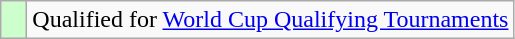<table class="wikitable" style="text-align: left;">
<tr>
<td style="width:10px; background:#ccffcc;"></td>
<td>Qualified for <a href='#'>World Cup Qualifying Tournaments</a></td>
</tr>
</table>
